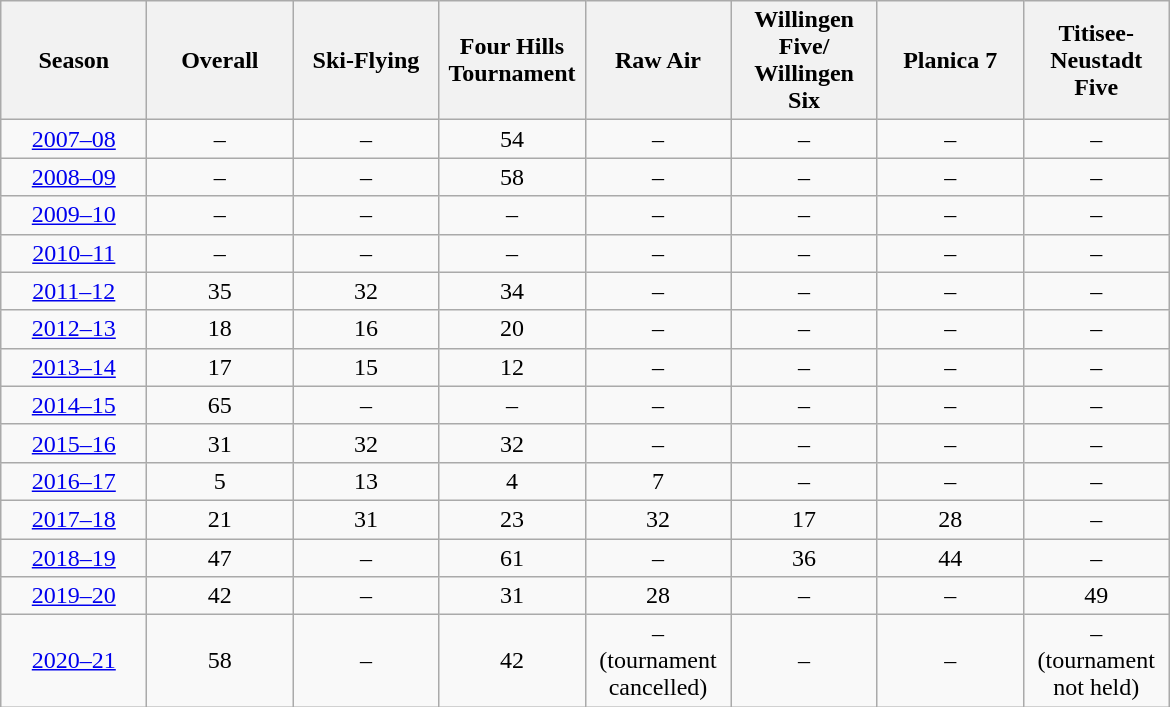<table class="wikitable">
<tr class="hintergrundfarbe5">
<th width="90">Season</th>
<th width="90">Overall</th>
<th width="90">Ski-Flying</th>
<th width="90">Four Hills<br>Tournament</th>
<th width="90">Raw Air</th>
<th width="90">Willingen Five/ Willingen Six</th>
<th width="90">Planica 7</th>
<th width="90">Titisee-Neustadt Five</th>
</tr>
<tr>
<td align=center><a href='#'>2007–08</a></td>
<td align=center>–</td>
<td align=center>–</td>
<td align=center>54</td>
<td align=center>–</td>
<td align=center>–</td>
<td align=center>–</td>
<td align=center>–</td>
</tr>
<tr>
<td align=center><a href='#'>2008–09</a></td>
<td align=center>–</td>
<td align=center>–</td>
<td align=center>58</td>
<td align=center>–</td>
<td align=center>–</td>
<td align=center>–</td>
<td align=center>–</td>
</tr>
<tr>
<td align=center><a href='#'>2009–10</a></td>
<td align=center>–</td>
<td align=center>–</td>
<td align=center>–</td>
<td align=center>–</td>
<td align=center>–</td>
<td align=center>–</td>
<td align=center>–</td>
</tr>
<tr>
<td align=center><a href='#'>2010–11</a></td>
<td align=center>–</td>
<td align=center>–</td>
<td align=center>–</td>
<td align=center>–</td>
<td align=center>–</td>
<td align=center>–</td>
<td align=center>–</td>
</tr>
<tr>
<td align=center><a href='#'>2011–12</a></td>
<td align=center>35</td>
<td align=center>32</td>
<td align=center>34</td>
<td align=center>–</td>
<td align=center>–</td>
<td align=center>–</td>
<td align=center>–</td>
</tr>
<tr>
<td align=center><a href='#'>2012–13</a></td>
<td align=center>18</td>
<td align=center>16</td>
<td align=center>20</td>
<td align=center>–</td>
<td align=center>–</td>
<td align=center>–</td>
<td align=center>–</td>
</tr>
<tr>
<td align=center><a href='#'>2013–14</a></td>
<td align=center>17</td>
<td align=center>15</td>
<td align=center>12</td>
<td align=center>–</td>
<td align=center>–</td>
<td align=center>–</td>
<td align=center>–</td>
</tr>
<tr>
<td align=center><a href='#'>2014–15</a></td>
<td align=center>65</td>
<td align=center>–</td>
<td align=center>–</td>
<td align=center>–</td>
<td align=center>–</td>
<td align=center>–</td>
<td align=center>–</td>
</tr>
<tr>
<td align=center><a href='#'>2015–16</a></td>
<td align=center>31</td>
<td align=center>32</td>
<td align=center>32</td>
<td align=center>–</td>
<td align=center>–</td>
<td align=center>–</td>
<td align=center>–</td>
</tr>
<tr>
<td align=center><a href='#'>2016–17</a></td>
<td align=center>5</td>
<td align=center>13</td>
<td align=center>4</td>
<td align=center>7</td>
<td align=center>–</td>
<td align=center>–</td>
<td align=center>–</td>
</tr>
<tr>
<td align=center><a href='#'>2017–18</a></td>
<td align=center>21</td>
<td align=center>31</td>
<td align=center>23</td>
<td align=center>32</td>
<td align=center>17</td>
<td align=center>28</td>
<td align=center>–</td>
</tr>
<tr>
<td align=center><a href='#'>2018–19</a></td>
<td align=center>47</td>
<td align=center>–</td>
<td align=center>61</td>
<td align=center>–</td>
<td align=center>36</td>
<td align=center>44</td>
<td align=center>–</td>
</tr>
<tr>
<td align=center><a href='#'>2019–20</a></td>
<td align=center>42</td>
<td align=center>–</td>
<td align=center>31</td>
<td align=center>28</td>
<td align=center>–</td>
<td align=center>–</td>
<td align=center>49</td>
</tr>
<tr>
<td align=center><a href='#'>2020–21</a></td>
<td align=center>58</td>
<td align=center>–</td>
<td align=center>42</td>
<td align=center>– (tournament cancelled)</td>
<td align=center>–</td>
<td align=center>–</td>
<td align=center>– (tournament not held)</td>
</tr>
</table>
